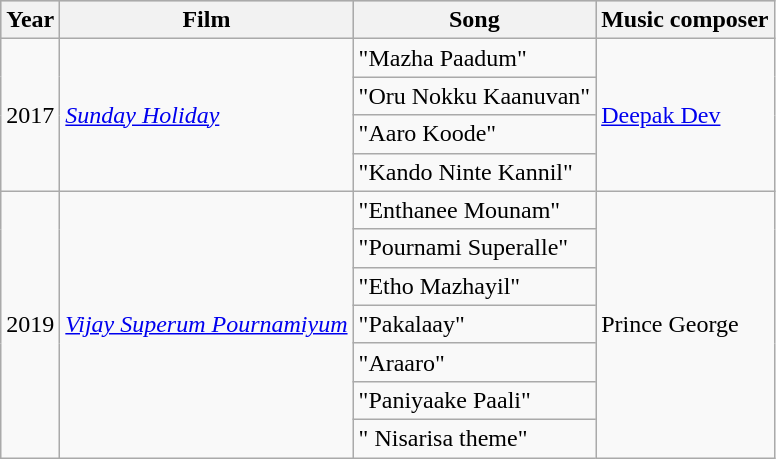<table class="wikitable">
<tr style="background:#ccc; text-align:center;">
<th>Year</th>
<th>Film</th>
<th>Song</th>
<th>Music composer</th>
</tr>
<tr>
<td rowspan="4">2017</td>
<td rowspan="4"><em><a href='#'>Sunday Holiday</a></em></td>
<td>"Mazha Paadum"</td>
<td rowspan="4"><a href='#'>Deepak Dev</a></td>
</tr>
<tr>
<td>"Oru Nokku Kaanuvan"</td>
</tr>
<tr>
<td>"Aaro Koode"</td>
</tr>
<tr>
<td>"Kando Ninte Kannil"</td>
</tr>
<tr>
<td rowspan="7">2019</td>
<td rowspan="7"><em><a href='#'>Vijay Superum Pournamiyum</a></em></td>
<td>"Enthanee Mounam"</td>
<td rowspan="7">Prince George</td>
</tr>
<tr>
<td>"Pournami Superalle"</td>
</tr>
<tr>
<td>"Etho Mazhayil"</td>
</tr>
<tr>
<td>"Pakalaay"</td>
</tr>
<tr>
<td>"Araaro"</td>
</tr>
<tr>
<td>"Paniyaake Paali"</td>
</tr>
<tr>
<td>" Nisarisa theme"</td>
</tr>
</table>
